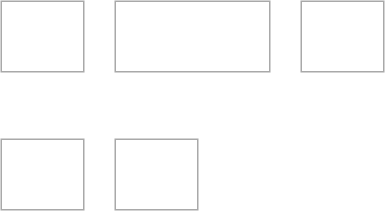<table>
<tr>
<td><br><table style="text-align: center; border: 1px solid darkgray;">
<tr>
<td></td>
<td>        </td>
<td></td>
<td></td>
<td></td>
</tr>
<tr>
<td></td>
<td>        </td>
<td></td>
<td></td>
<td></td>
</tr>
</table>
</td>
<td>   </td>
<td><br><table style="text-align: center; border: 1px solid darkgray;">
<tr>
<td></td>
<td>        </td>
<td></td>
<td></td>
<td></td>
<td>        </td>
<td></td>
<td></td>
<td></td>
</tr>
<tr>
<td></td>
<td>        </td>
<td></td>
<td></td>
<td></td>
<td>        </td>
<td></td>
<td></td>
<td></td>
</tr>
</table>
</td>
<td>   </td>
<td><br><table style="text-align: center; border: 1px solid darkgray;">
<tr>
<td></td>
<td>        </td>
<td></td>
<td></td>
<td></td>
</tr>
<tr>
<td></td>
<td>        </td>
<td></td>
<td></td>
<td></td>
</tr>
</table>
</td>
</tr>
<tr>
<td> </td>
</tr>
<tr>
<td><br><table style="text-align: center; border: 1px solid darkgray;">
<tr>
<td></td>
<td>        </td>
<td></td>
<td></td>
<td></td>
</tr>
<tr>
<td></td>
<td>        </td>
<td></td>
<td></td>
<td></td>
</tr>
</table>
</td>
<td>   </td>
<td><br><table style="text-align: center; border: 1px solid darkgray;">
<tr>
<td></td>
<td>        </td>
<td></td>
<td></td>
<td></td>
</tr>
<tr>
<td></td>
<td>        </td>
<td></td>
<td></td>
<td></td>
</tr>
</table>
</td>
</tr>
</table>
